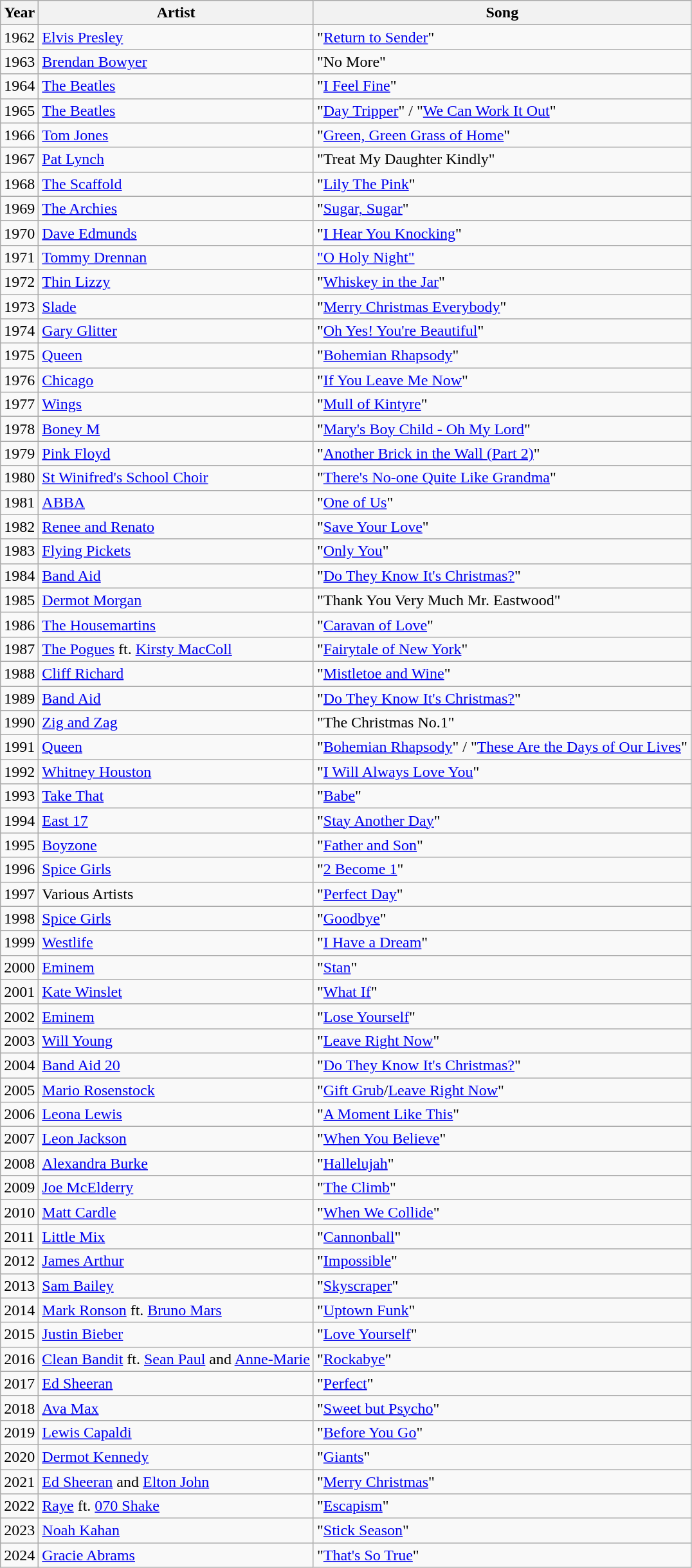<table class="sortable wikitable" style="align:left;">
<tr>
<th>Year</th>
<th>Artist</th>
<th>Song</th>
</tr>
<tr>
<td>1962</td>
<td><a href='#'>Elvis Presley</a></td>
<td>"<a href='#'>Return to Sender</a>"</td>
</tr>
<tr>
<td>1963</td>
<td><a href='#'>Brendan Bowyer</a></td>
<td>"No More"</td>
</tr>
<tr>
<td>1964</td>
<td><a href='#'>The Beatles</a></td>
<td>"<a href='#'>I Feel Fine</a>"</td>
</tr>
<tr>
<td>1965</td>
<td><a href='#'>The Beatles</a></td>
<td>"<a href='#'>Day Tripper</a>" / "<a href='#'>We Can Work It Out</a>"</td>
</tr>
<tr>
<td>1966</td>
<td><a href='#'>Tom Jones</a></td>
<td>"<a href='#'>Green, Green Grass of Home</a>"</td>
</tr>
<tr>
<td>1967</td>
<td><a href='#'>Pat Lynch</a></td>
<td>"Treat My Daughter Kindly"</td>
</tr>
<tr>
<td>1968</td>
<td><a href='#'>The Scaffold</a></td>
<td>"<a href='#'>Lily The Pink</a>"</td>
</tr>
<tr>
<td>1969</td>
<td><a href='#'>The Archies</a></td>
<td>"<a href='#'>Sugar, Sugar</a>"</td>
</tr>
<tr>
<td>1970</td>
<td><a href='#'>Dave Edmunds</a></td>
<td>"<a href='#'>I Hear You Knocking</a>"</td>
</tr>
<tr>
<td>1971</td>
<td><a href='#'>Tommy Drennan</a></td>
<td><a href='#'>"O Holy Night"</a></td>
</tr>
<tr>
<td>1972</td>
<td><a href='#'>Thin Lizzy</a></td>
<td>"<a href='#'>Whiskey in the Jar</a>"</td>
</tr>
<tr>
<td>1973</td>
<td><a href='#'>Slade</a></td>
<td>"<a href='#'>Merry Christmas Everybody</a>"</td>
</tr>
<tr>
<td>1974</td>
<td><a href='#'>Gary Glitter</a></td>
<td>"<a href='#'>Oh Yes! You're Beautiful</a>"</td>
</tr>
<tr>
<td>1975</td>
<td><a href='#'>Queen</a></td>
<td>"<a href='#'>Bohemian Rhapsody</a>"</td>
</tr>
<tr>
<td>1976</td>
<td><a href='#'>Chicago</a></td>
<td>"<a href='#'>If You Leave Me Now</a>"</td>
</tr>
<tr>
<td>1977</td>
<td><a href='#'>Wings</a></td>
<td>"<a href='#'>Mull of Kintyre</a>"</td>
</tr>
<tr>
<td>1978</td>
<td><a href='#'>Boney M</a></td>
<td>"<a href='#'>Mary's Boy Child - Oh My Lord</a>"</td>
</tr>
<tr>
<td>1979</td>
<td><a href='#'>Pink Floyd</a></td>
<td>"<a href='#'>Another Brick in the Wall (Part 2)</a>"</td>
</tr>
<tr>
<td>1980</td>
<td><a href='#'>St Winifred's School Choir</a></td>
<td>"<a href='#'>There's No-one Quite Like Grandma</a>"</td>
</tr>
<tr>
<td>1981</td>
<td><a href='#'>ABBA</a></td>
<td>"<a href='#'>One of Us</a>"</td>
</tr>
<tr>
<td>1982</td>
<td><a href='#'>Renee and Renato</a></td>
<td>"<a href='#'>Save Your Love</a>"</td>
</tr>
<tr>
<td>1983</td>
<td><a href='#'>Flying Pickets</a></td>
<td>"<a href='#'>Only You</a>"</td>
</tr>
<tr>
<td>1984</td>
<td><a href='#'>Band Aid</a></td>
<td>"<a href='#'>Do They Know It's Christmas?</a>"</td>
</tr>
<tr>
<td>1985</td>
<td><a href='#'>Dermot Morgan</a></td>
<td>"Thank You Very Much Mr. Eastwood"</td>
</tr>
<tr>
<td>1986</td>
<td><a href='#'>The Housemartins</a></td>
<td>"<a href='#'>Caravan of Love</a>"</td>
</tr>
<tr>
<td>1987</td>
<td><a href='#'>The Pogues</a> ft. <a href='#'>Kirsty MacColl</a></td>
<td>"<a href='#'>Fairytale of New York</a>"</td>
</tr>
<tr>
<td>1988</td>
<td><a href='#'>Cliff Richard</a></td>
<td>"<a href='#'>Mistletoe and Wine</a>"</td>
</tr>
<tr>
<td>1989</td>
<td><a href='#'>Band Aid</a></td>
<td>"<a href='#'>Do They Know It's Christmas?</a>"</td>
</tr>
<tr>
<td>1990</td>
<td><a href='#'>Zig and Zag</a></td>
<td>"The Christmas No.1"</td>
</tr>
<tr>
<td>1991</td>
<td><a href='#'>Queen</a></td>
<td>"<a href='#'>Bohemian Rhapsody</a>" / "<a href='#'>These Are the Days of Our Lives</a>"</td>
</tr>
<tr>
<td>1992</td>
<td><a href='#'>Whitney Houston</a></td>
<td>"<a href='#'>I Will Always Love You</a>"</td>
</tr>
<tr>
<td>1993</td>
<td><a href='#'>Take That</a></td>
<td>"<a href='#'>Babe</a>"</td>
</tr>
<tr>
<td>1994</td>
<td><a href='#'>East 17</a></td>
<td>"<a href='#'>Stay Another Day</a>"</td>
</tr>
<tr>
<td>1995</td>
<td><a href='#'>Boyzone</a></td>
<td>"<a href='#'>Father and Son</a>"</td>
</tr>
<tr>
<td>1996</td>
<td><a href='#'>Spice Girls</a></td>
<td>"<a href='#'>2 Become 1</a>"</td>
</tr>
<tr>
<td>1997</td>
<td>Various Artists</td>
<td>"<a href='#'>Perfect Day</a>"</td>
</tr>
<tr>
<td>1998</td>
<td><a href='#'>Spice Girls</a></td>
<td>"<a href='#'>Goodbye</a>"</td>
</tr>
<tr>
<td>1999</td>
<td><a href='#'>Westlife</a></td>
<td>"<a href='#'>I Have a Dream</a>"</td>
</tr>
<tr>
<td>2000</td>
<td><a href='#'>Eminem</a></td>
<td>"<a href='#'>Stan</a>"</td>
</tr>
<tr>
<td>2001</td>
<td><a href='#'>Kate Winslet</a></td>
<td>"<a href='#'>What If</a>"</td>
</tr>
<tr>
<td>2002</td>
<td><a href='#'>Eminem</a></td>
<td>"<a href='#'>Lose Yourself</a>"</td>
</tr>
<tr>
<td>2003</td>
<td><a href='#'>Will Young</a></td>
<td>"<a href='#'>Leave Right Now</a>"</td>
</tr>
<tr>
<td>2004</td>
<td><a href='#'>Band Aid 20</a></td>
<td>"<a href='#'>Do They Know It's Christmas?</a>"</td>
</tr>
<tr>
<td>2005</td>
<td><a href='#'>Mario Rosenstock</a></td>
<td>"<a href='#'>Gift Grub</a>/<a href='#'>Leave Right Now</a>"</td>
</tr>
<tr>
<td>2006</td>
<td><a href='#'>Leona Lewis</a></td>
<td>"<a href='#'>A Moment Like This</a>"</td>
</tr>
<tr>
<td>2007</td>
<td><a href='#'>Leon Jackson</a></td>
<td>"<a href='#'>When You Believe</a>"</td>
</tr>
<tr>
<td>2008</td>
<td><a href='#'>Alexandra Burke</a></td>
<td>"<a href='#'>Hallelujah</a>"</td>
</tr>
<tr>
<td>2009</td>
<td><a href='#'>Joe McElderry</a></td>
<td>"<a href='#'>The Climb</a>"</td>
</tr>
<tr>
<td>2010</td>
<td><a href='#'>Matt Cardle</a></td>
<td>"<a href='#'>When We Collide</a>"</td>
</tr>
<tr>
<td>2011</td>
<td><a href='#'>Little Mix</a></td>
<td>"<a href='#'>Cannonball</a>"</td>
</tr>
<tr>
<td>2012</td>
<td><a href='#'>James Arthur</a></td>
<td>"<a href='#'>Impossible</a>"</td>
</tr>
<tr>
<td>2013</td>
<td><a href='#'>Sam Bailey</a></td>
<td>"<a href='#'>Skyscraper</a>"</td>
</tr>
<tr>
<td>2014</td>
<td><a href='#'>Mark Ronson</a> ft. <a href='#'>Bruno Mars</a></td>
<td>"<a href='#'>Uptown Funk</a>"</td>
</tr>
<tr>
<td>2015</td>
<td><a href='#'>Justin Bieber</a></td>
<td>"<a href='#'>Love Yourself</a>"</td>
</tr>
<tr>
<td>2016</td>
<td><a href='#'>Clean Bandit</a> ft. <a href='#'>Sean Paul</a> and <a href='#'>Anne-Marie</a></td>
<td>"<a href='#'>Rockabye</a>"</td>
</tr>
<tr>
<td>2017</td>
<td><a href='#'>Ed Sheeran</a></td>
<td>"<a href='#'>Perfect</a>"</td>
</tr>
<tr>
<td>2018</td>
<td><a href='#'>Ava Max</a></td>
<td>"<a href='#'>Sweet but Psycho</a>"</td>
</tr>
<tr>
<td>2019</td>
<td><a href='#'>Lewis Capaldi</a></td>
<td>"<a href='#'>Before You Go</a>"</td>
</tr>
<tr>
<td>2020</td>
<td><a href='#'>Dermot Kennedy</a></td>
<td>"<a href='#'>Giants</a>"</td>
</tr>
<tr>
<td>2021</td>
<td><a href='#'>Ed Sheeran</a> and <a href='#'>Elton John</a></td>
<td>"<a href='#'>Merry Christmas</a>"</td>
</tr>
<tr>
<td>2022</td>
<td><a href='#'>Raye</a> ft. <a href='#'>070 Shake</a></td>
<td>"<a href='#'>Escapism</a>"</td>
</tr>
<tr>
<td>2023</td>
<td><a href='#'>Noah Kahan</a></td>
<td>"<a href='#'>Stick Season</a>"</td>
</tr>
<tr>
<td>2024</td>
<td><a href='#'>Gracie Abrams</a></td>
<td>"<a href='#'>That's So True</a>"</td>
</tr>
</table>
